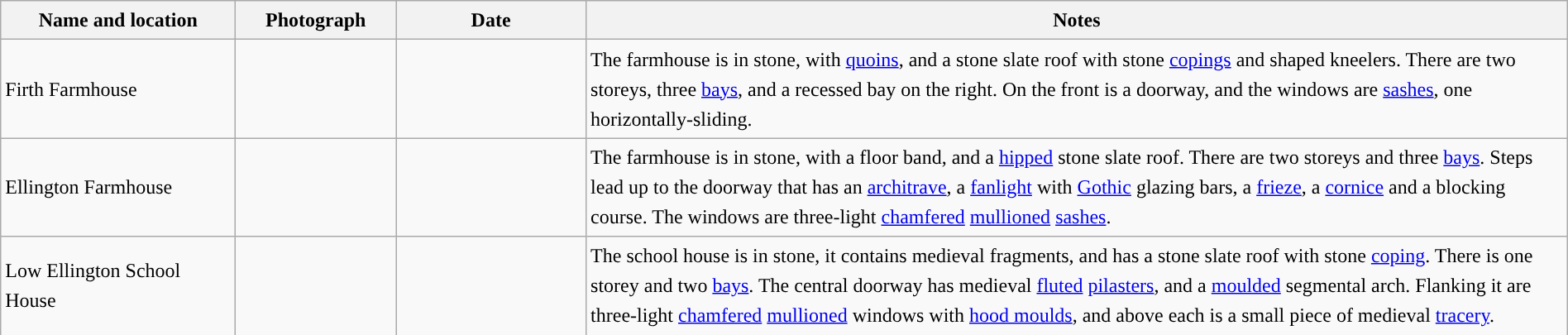<table class="wikitable sortable plainrowheaders" style="width:100%;border:0px;text-align:left;line-height:150%;">
<tr>
<th scope="col"  style="width:150px">Name and location</th>
<th scope="col"  style="width:100px" class="unsortable">Photograph</th>
<th scope="col"  style="width:120px">Date</th>
<th scope="col"  style="width:650px" class="unsortable">Notes</th>
</tr>
<tr>
<td>Firth Farmhouse<br><small></small></td>
<td></td>
<td align="center"></td>
<td>The farmhouse is in stone, with <a href='#'>quoins</a>, and a stone slate roof with stone <a href='#'>copings</a> and shaped kneelers.  There are two storeys, three <a href='#'>bays</a>, and a recessed bay on the right.  On the front is a doorway, and the windows are <a href='#'>sashes</a>, one horizontally-sliding.</td>
</tr>
<tr>
<td>Ellington Farmhouse<br><small></small></td>
<td></td>
<td align="center"></td>
<td>The farmhouse is in stone, with a floor band, and a <a href='#'>hipped</a> stone slate roof.  There are two storeys and three <a href='#'>bays</a>.  Steps lead up to the doorway that has an <a href='#'>architrave</a>, a <a href='#'>fanlight</a> with <a href='#'>Gothic</a> glazing bars, a <a href='#'>frieze</a>, a <a href='#'>cornice</a> and a blocking course.  The windows are three-light <a href='#'>chamfered</a> <a href='#'>mullioned</a> <a href='#'>sashes</a>.</td>
</tr>
<tr>
<td>Low Ellington School House<br><small></small></td>
<td></td>
<td align="center"></td>
<td>The school house is in stone, it contains medieval fragments, and has a stone slate roof with stone <a href='#'>coping</a>.  There is one storey and two <a href='#'>bays</a>.  The central doorway has medieval <a href='#'>fluted</a> <a href='#'>pilasters</a>, and a <a href='#'>moulded</a> segmental arch.  Flanking it are three-light <a href='#'>chamfered</a> <a href='#'>mullioned</a> windows with <a href='#'>hood moulds</a>, and above each is a small piece of medieval <a href='#'>tracery</a>.</td>
</tr>
<tr>
</tr>
</table>
